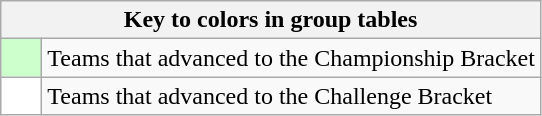<table class="wikitable" style="text-align: center;">
<tr>
<th colspan=2>Key to colors in group tables</th>
</tr>
<tr>
<td style="background:#cfc; width:20px;"></td>
<td align=left>Teams that advanced to the Championship Bracket</td>
</tr>
<tr>
<td style="background:#ffffff; width:20px;"></td>
<td align=left>Teams that advanced to the Challenge Bracket</td>
</tr>
</table>
